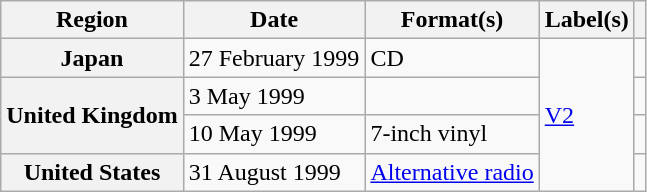<table class="wikitable plainrowheaders">
<tr>
<th scope="col">Region</th>
<th scope="col">Date</th>
<th scope="col">Format(s)</th>
<th scope="col">Label(s)</th>
<th scope="col"></th>
</tr>
<tr>
<th scope="row">Japan</th>
<td>27 February 1999</td>
<td>CD</td>
<td rowspan="4"><a href='#'>V2</a></td>
<td></td>
</tr>
<tr>
<th scope="row" rowspan="2">United Kingdom</th>
<td>3 May 1999</td>
<td></td>
<td></td>
</tr>
<tr>
<td>10 May 1999</td>
<td>7-inch vinyl</td>
<td></td>
</tr>
<tr>
<th scope="row">United States</th>
<td>31 August 1999</td>
<td><a href='#'>Alternative radio</a></td>
<td></td>
</tr>
</table>
